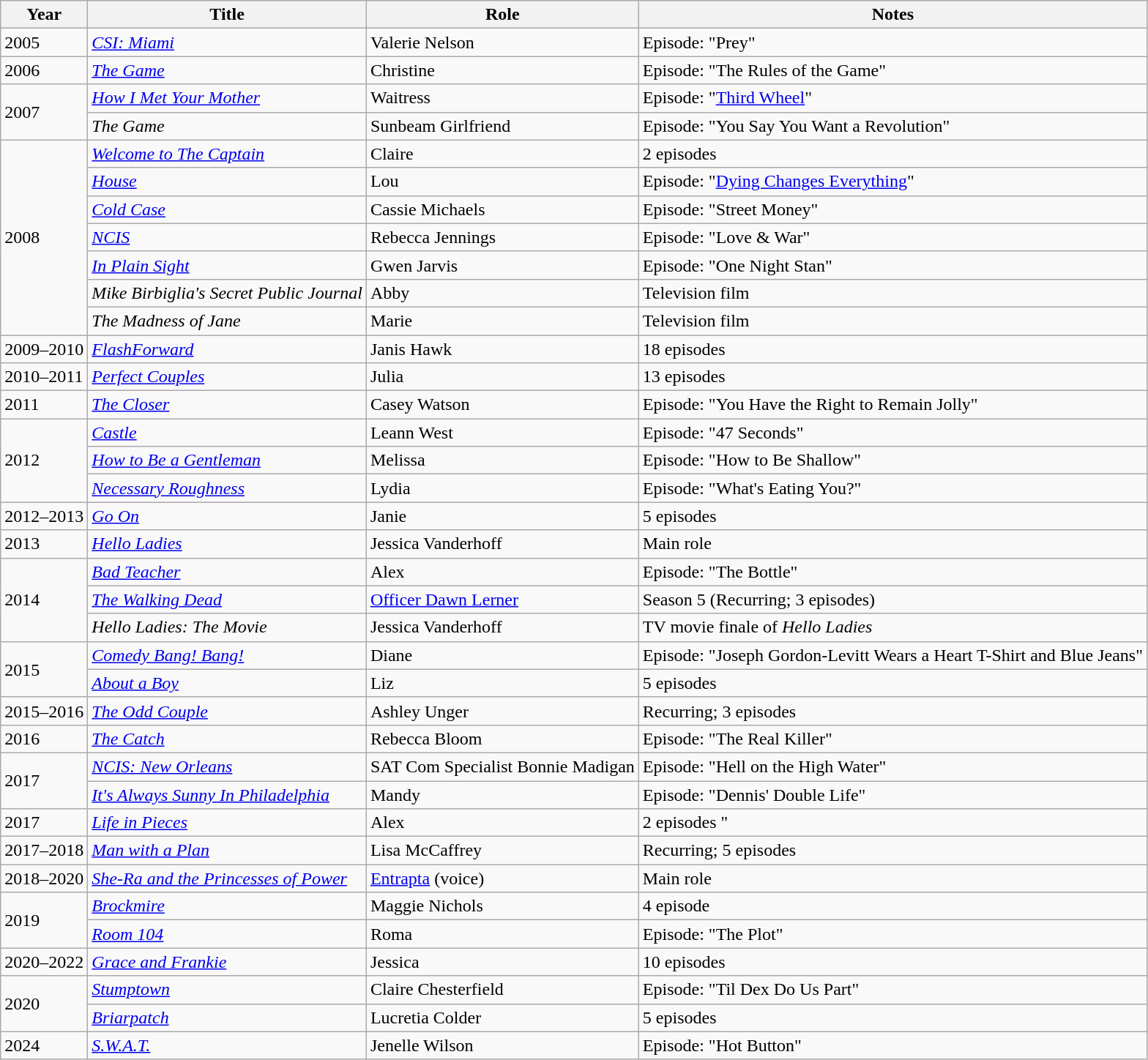<table class = "wikitable sortable">
<tr>
<th>Year</th>
<th>Title</th>
<th>Role</th>
<th class = "unsortable">Notes</th>
</tr>
<tr>
<td>2005</td>
<td><em><a href='#'>CSI: Miami</a></em></td>
<td>Valerie Nelson</td>
<td>Episode: "Prey"</td>
</tr>
<tr>
<td>2006</td>
<td><em><a href='#'>The Game</a></em></td>
<td>Christine</td>
<td>Episode: "The Rules of the Game"</td>
</tr>
<tr>
<td rowspan="2">2007</td>
<td><em><a href='#'>How I Met Your Mother</a></em></td>
<td>Waitress</td>
<td>Episode: "<a href='#'>Third Wheel</a>"</td>
</tr>
<tr>
<td><em>The Game</em></td>
<td>Sunbeam Girlfriend</td>
<td>Episode: "You Say You Want a Revolution"</td>
</tr>
<tr>
<td rowspan="7">2008</td>
<td><em><a href='#'>Welcome to The Captain</a></em></td>
<td>Claire</td>
<td>2 episodes</td>
</tr>
<tr>
<td><em><a href='#'>House</a></em></td>
<td>Lou</td>
<td>Episode: "<a href='#'>Dying Changes Everything</a>"</td>
</tr>
<tr>
<td><em><a href='#'>Cold Case</a></em></td>
<td>Cassie Michaels</td>
<td>Episode: "Street Money"</td>
</tr>
<tr>
<td><em><a href='#'>NCIS</a></em></td>
<td>Rebecca Jennings</td>
<td>Episode: "Love & War"</td>
</tr>
<tr>
<td><em><a href='#'>In Plain Sight</a></em></td>
<td>Gwen Jarvis</td>
<td>Episode: "One Night Stan"</td>
</tr>
<tr>
<td><em>Mike Birbiglia's Secret Public Journal</em></td>
<td>Abby</td>
<td>Television film</td>
</tr>
<tr>
<td><em>The Madness of Jane</em></td>
<td>Marie</td>
<td>Television film</td>
</tr>
<tr>
<td>2009–2010</td>
<td><em><a href='#'>FlashForward</a></em></td>
<td>Janis Hawk</td>
<td>18 episodes</td>
</tr>
<tr>
<td>2010–2011</td>
<td><em><a href='#'>Perfect Couples</a></em></td>
<td>Julia</td>
<td>13 episodes</td>
</tr>
<tr>
<td>2011</td>
<td><em><a href='#'>The Closer</a></em></td>
<td>Casey Watson</td>
<td>Episode: "You Have the Right to Remain Jolly"</td>
</tr>
<tr>
<td rowspan="3">2012</td>
<td><em><a href='#'>Castle</a></em></td>
<td>Leann West</td>
<td>Episode: "47 Seconds"</td>
</tr>
<tr>
<td><em><a href='#'>How to Be a Gentleman</a></em></td>
<td>Melissa</td>
<td>Episode: "How to Be Shallow"</td>
</tr>
<tr>
<td><em><a href='#'>Necessary Roughness</a></em></td>
<td>Lydia</td>
<td>Episode: "What's Eating You?"</td>
</tr>
<tr>
<td>2012–2013</td>
<td><em><a href='#'>Go On</a></em></td>
<td>Janie</td>
<td>5 episodes</td>
</tr>
<tr>
<td>2013</td>
<td><em><a href='#'>Hello Ladies</a></em></td>
<td>Jessica Vanderhoff</td>
<td>Main role</td>
</tr>
<tr>
<td rowspan="3">2014</td>
<td><em><a href='#'>Bad Teacher</a></em></td>
<td>Alex</td>
<td>Episode: "The Bottle"</td>
</tr>
<tr>
<td><em><a href='#'>The Walking Dead</a></em></td>
<td><a href='#'>Officer Dawn Lerner</a></td>
<td>Season 5 (Recurring; 3 episodes)</td>
</tr>
<tr>
<td><em>Hello Ladies: The Movie</em></td>
<td>Jessica Vanderhoff</td>
<td>TV movie finale of <em>Hello Ladies</em></td>
</tr>
<tr>
<td rowspan="2">2015</td>
<td><em><a href='#'>Comedy Bang! Bang!</a></em></td>
<td>Diane</td>
<td>Episode: "Joseph Gordon-Levitt Wears a Heart T-Shirt and Blue Jeans"</td>
</tr>
<tr>
<td><em><a href='#'>About a Boy</a></em></td>
<td>Liz</td>
<td>5 episodes</td>
</tr>
<tr>
<td>2015–2016</td>
<td><em><a href='#'>The Odd Couple</a></em></td>
<td>Ashley Unger</td>
<td>Recurring; 3 episodes</td>
</tr>
<tr>
<td>2016</td>
<td><em><a href='#'>The Catch</a></em></td>
<td>Rebecca Bloom</td>
<td>Episode: "The Real Killer"</td>
</tr>
<tr>
<td rowspan="2">2017</td>
<td><em><a href='#'>NCIS: New Orleans</a></em></td>
<td>SAT Com Specialist Bonnie Madigan</td>
<td>Episode: "Hell on the High Water"</td>
</tr>
<tr>
<td><em><a href='#'>It's Always Sunny In Philadelphia</a></em></td>
<td>Mandy</td>
<td>Episode: "Dennis' Double Life"</td>
</tr>
<tr>
<td>2017</td>
<td><em><a href='#'>Life in Pieces</a></em></td>
<td>Alex</td>
<td>2 episodes "</td>
</tr>
<tr>
<td>2017–2018</td>
<td><em><a href='#'>Man with a Plan</a></em></td>
<td>Lisa McCaffrey</td>
<td>Recurring; 5 episodes</td>
</tr>
<tr>
<td>2018–2020</td>
<td><em><a href='#'>She-Ra and the Princesses of Power</a></em></td>
<td><a href='#'>Entrapta</a> (voice)</td>
<td>Main role</td>
</tr>
<tr>
<td rowspan="2">2019</td>
<td><em><a href='#'>Brockmire</a></em></td>
<td>Maggie Nichols</td>
<td>4 episode</td>
</tr>
<tr>
<td><em><a href='#'>Room 104</a></em></td>
<td>Roma</td>
<td>Episode: "The Plot"</td>
</tr>
<tr>
<td>2020–2022</td>
<td><em><a href='#'>Grace and Frankie</a></em></td>
<td>Jessica</td>
<td>10 episodes</td>
</tr>
<tr>
<td rowspan="2">2020</td>
<td><em><a href='#'>Stumptown</a></em></td>
<td>Claire Chesterfield</td>
<td>Episode: "Til Dex Do Us Part"</td>
</tr>
<tr>
<td><em><a href='#'>Briarpatch</a></em></td>
<td>Lucretia Colder</td>
<td>5 episodes</td>
</tr>
<tr>
<td>2024</td>
<td><em><a href='#'>S.W.A.T.</a></em></td>
<td>Jenelle Wilson</td>
<td>Episode: "Hot Button"</td>
</tr>
</table>
